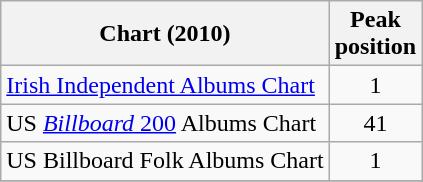<table class="wikitable sortable">
<tr>
<th>Chart (2010)</th>
<th>Peak<br>position</th>
</tr>
<tr>
<td><a href='#'>Irish Independent Albums Chart</a></td>
<td align="center">1</td>
</tr>
<tr>
<td>US <a href='#'><em>Billboard</em> 200</a> Albums Chart</td>
<td align="center">41</td>
</tr>
<tr>
<td>US Billboard Folk Albums Chart</td>
<td align="center">1</td>
</tr>
<tr>
</tr>
</table>
